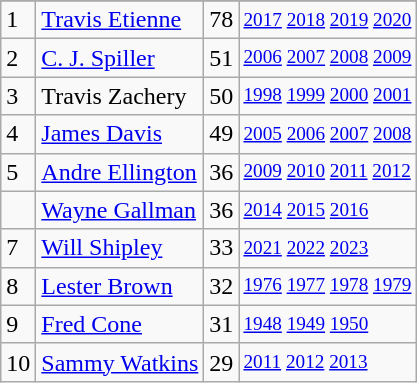<table class="wikitable">
<tr>
</tr>
<tr>
<td>1</td>
<td><a href='#'>Travis Etienne</a></td>
<td><abbr>78</abbr></td>
<td style="font-size:80%;"><a href='#'>2017</a> <a href='#'>2018</a> <a href='#'>2019</a> <a href='#'>2020</a></td>
</tr>
<tr>
<td>2</td>
<td><a href='#'>C. J. Spiller</a></td>
<td><abbr>51</abbr></td>
<td style="font-size:80%;"><a href='#'>2006</a> <a href='#'>2007</a> <a href='#'>2008</a> <a href='#'>2009</a></td>
</tr>
<tr>
<td>3</td>
<td>Travis Zachery</td>
<td><abbr>50</abbr></td>
<td style="font-size:80%;"><a href='#'>1998</a> <a href='#'>1999</a> <a href='#'>2000</a> <a href='#'>2001</a></td>
</tr>
<tr>
<td>4</td>
<td><a href='#'>James Davis</a></td>
<td><abbr>49</abbr></td>
<td style="font-size:80%;"><a href='#'>2005</a> <a href='#'>2006</a> <a href='#'>2007</a> <a href='#'>2008</a></td>
</tr>
<tr>
<td>5</td>
<td><a href='#'>Andre Ellington</a></td>
<td><abbr>36</abbr></td>
<td style="font-size:80%;"><a href='#'>2009</a> <a href='#'>2010</a> <a href='#'>2011</a> <a href='#'>2012</a></td>
</tr>
<tr>
<td></td>
<td><a href='#'>Wayne Gallman</a></td>
<td><abbr>36</abbr></td>
<td style="font-size:80%;"><a href='#'>2014</a> <a href='#'>2015</a> <a href='#'>2016</a></td>
</tr>
<tr>
<td>7</td>
<td><a href='#'>Will Shipley</a></td>
<td><abbr>33</abbr></td>
<td style="font-size:80%;"><a href='#'>2021</a> <a href='#'>2022</a> <a href='#'>2023</a></td>
</tr>
<tr>
<td>8</td>
<td><a href='#'>Lester Brown</a></td>
<td><abbr>32</abbr></td>
<td style="font-size:80%;"><a href='#'>1976</a> <a href='#'>1977</a> <a href='#'>1978</a> <a href='#'>1979</a></td>
</tr>
<tr>
<td>9</td>
<td><a href='#'>Fred Cone</a></td>
<td><abbr>31</abbr></td>
<td style="font-size:80%;"><a href='#'>1948</a> <a href='#'>1949</a> <a href='#'>1950</a></td>
</tr>
<tr>
<td>10</td>
<td><a href='#'>Sammy Watkins</a></td>
<td><abbr>29</abbr></td>
<td style="font-size:80%;"><a href='#'>2011</a> <a href='#'>2012</a> <a href='#'>2013</a></td>
</tr>
</table>
